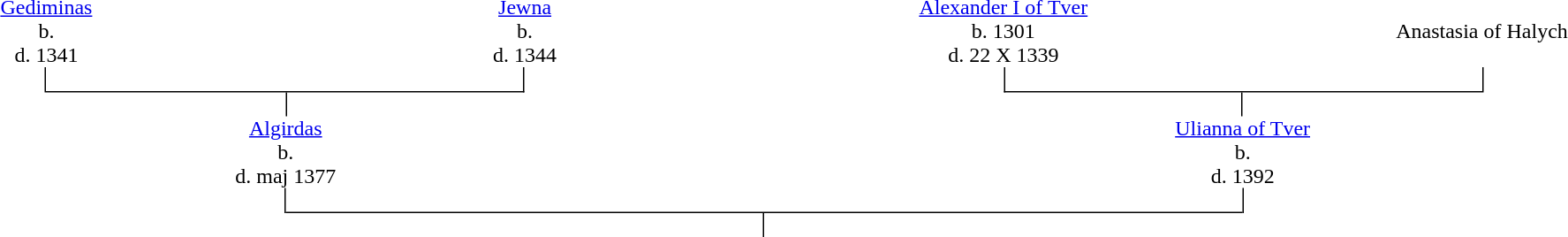<table width="100%" style="text-align:center; vertical-align:middle;" cellspacing="0" cellpadding="0">
<tr>
<td colspan="2"><a href='#'>Gediminas</a><br>b.  <br>d. 1341</td>
<td colspan="2"></td>
<td colspan="2"><a href='#'>Jewna</a><br>b.  <br>d. 1344</td>
<td colspan="2"></td>
<td colspan="2"><a href='#'>Alexander I of Tver</a><br>b. 1301 <br>d. 22 X 1339</td>
<td colspan="2"></td>
<td colspan="2">Anastasia of Halych</td>
</tr>
<tr>
<td style="border-right:1px black solid;"> </td>
<td colspan="4" style="border-bottom:1px black solid; border-right:1px black solid;"> </td>
<td colspan="4" style=""> </td>
<td colspan="4" style="border-bottom:1px black solid; border-left:1px black solid;"> </td>
<td style="border-left:1px black solid;"> </td>
</tr>
<tr>
<td colspan="3"> </td>
<td colspan="8" style="border-left:1px black solid; border-right:1px black solid;"> </td>
<td colspan="3"> </td>
</tr>
<tr>
<td colspan="2"> </td>
<td colspan="2"><a href='#'>Algirdas</a><br>b.  <br>d. maj 1377</td>
<td colspan="6"></td>
<td colspan="2"><a href='#'>Ulianna of Tver</a><br>b.  <br>d. 1392</td>
<td colspan="2"></td>
</tr>
<tr>
<td colspan="3" style="border-right:1px black solid;"> </td>
<td colspan="8" style="border-bottom:1px black solid;"> </td>
<td colspan="3" style="border-left:1px black solid;"> </td>
</tr>
<tr>
<td colspan="7" style="border-right:1px black solid;"> </td>
<td colspan="7"> </td>
</tr>
<tr>
<td width="7.14%"></td>
<td width="7.14%"></td>
<td width="7.14%"></td>
<td width="7.14%"></td>
<td width="7.14%"></td>
<td width="7.14%"></td>
<td width="7.14%"></td>
<td width="7.14%"></td>
<td width="7.14%"></td>
<td width="7.14%"></td>
<td width="7.14%"></td>
<td width="7.14%"></td>
<td width="7.14%"></td>
<td width="7.14%"></td>
</tr>
<tr>
</tr>
</table>
